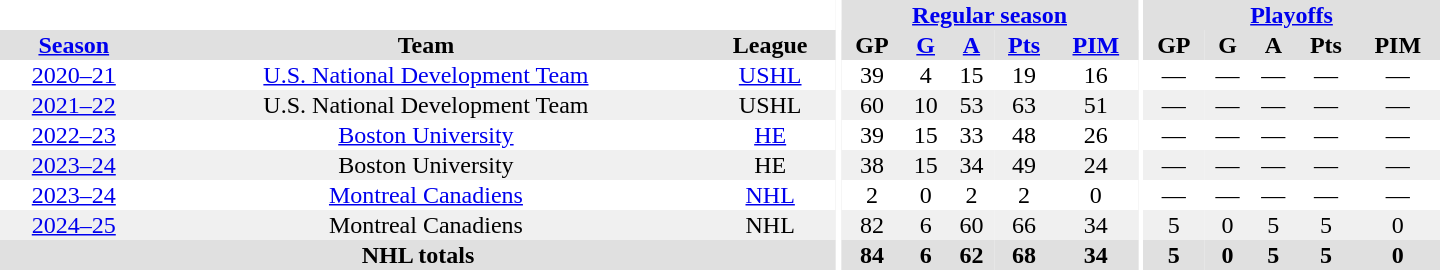<table border="0" cellpadding="1" cellspacing="0" style="text-align:center; width:60em;">
<tr bgcolor="#e0e0e0">
<th colspan="3" bgcolor="#ffffff"></th>
<th rowspan="100" bgcolor="#ffffff"></th>
<th colspan="5"><a href='#'>Regular season</a></th>
<th rowspan="100" bgcolor="#ffffff"></th>
<th colspan="5"><a href='#'>Playoffs</a></th>
</tr>
<tr bgcolor="#e0e0e0">
<th><a href='#'>Season</a></th>
<th>Team</th>
<th>League</th>
<th>GP</th>
<th><a href='#'>G</a></th>
<th><a href='#'>A</a></th>
<th><a href='#'>Pts</a></th>
<th><a href='#'>PIM</a></th>
<th>GP</th>
<th>G</th>
<th>A</th>
<th>Pts</th>
<th>PIM</th>
</tr>
<tr>
<td><a href='#'>2020–21</a></td>
<td><a href='#'>U.S. National Development Team</a></td>
<td><a href='#'>USHL</a></td>
<td>39</td>
<td>4</td>
<td>15</td>
<td>19</td>
<td>16</td>
<td>—</td>
<td>—</td>
<td>—</td>
<td>—</td>
<td>—</td>
</tr>
<tr bgcolor="#f0f0f0">
<td><a href='#'>2021–22</a></td>
<td>U.S. National Development Team</td>
<td>USHL</td>
<td>60</td>
<td>10</td>
<td>53</td>
<td>63</td>
<td>51</td>
<td>—</td>
<td>—</td>
<td>—</td>
<td>—</td>
<td>—</td>
</tr>
<tr>
<td><a href='#'>2022–23</a></td>
<td><a href='#'>Boston University</a></td>
<td><a href='#'>HE</a></td>
<td>39</td>
<td>15</td>
<td>33</td>
<td>48</td>
<td>26</td>
<td>—</td>
<td>—</td>
<td>—</td>
<td>—</td>
<td>—</td>
</tr>
<tr bgcolor="#f0f0f0">
<td><a href='#'>2023–24</a></td>
<td>Boston University</td>
<td>HE</td>
<td>38</td>
<td>15</td>
<td>34</td>
<td>49</td>
<td>24</td>
<td>—</td>
<td>—</td>
<td>—</td>
<td>—</td>
<td>—</td>
</tr>
<tr>
<td><a href='#'>2023–24</a></td>
<td><a href='#'>Montreal Canadiens</a></td>
<td><a href='#'>NHL</a></td>
<td>2</td>
<td>0</td>
<td>2</td>
<td>2</td>
<td>0</td>
<td>—</td>
<td>—</td>
<td>—</td>
<td>—</td>
<td>—</td>
</tr>
<tr bgcolor="#f0f0f0">
<td><a href='#'>2024–25</a></td>
<td>Montreal Canadiens</td>
<td>NHL</td>
<td>82</td>
<td>6</td>
<td>60</td>
<td>66</td>
<td>34</td>
<td>5</td>
<td>0</td>
<td>5</td>
<td>5</td>
<td>0</td>
</tr>
<tr bgcolor="#e0e0e0">
<th colspan="3">NHL totals</th>
<th>84</th>
<th>6</th>
<th>62</th>
<th>68</th>
<th>34</th>
<th>5</th>
<th>0</th>
<th>5</th>
<th>5</th>
<th>0</th>
</tr>
</table>
